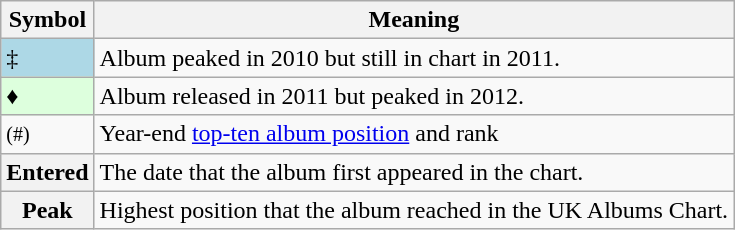<table Class="wikitable">
<tr>
<th>Symbol</th>
<th>Meaning</th>
</tr>
<tr>
<td bgcolor=lightblue>‡</td>
<td>Album peaked in 2010 but still in chart in 2011.</td>
</tr>
<tr>
<td bgcolor=#DDFFDD>♦</td>
<td>Album released in 2011 but peaked in 2012.</td>
</tr>
<tr>
<td><small>(#)</small></td>
<td>Year-end <a href='#'>top-ten album position</a> and rank</td>
</tr>
<tr>
<th>Entered</th>
<td>The date that the album first appeared in the chart.</td>
</tr>
<tr>
<th>Peak</th>
<td>Highest position that the album reached in the UK Albums Chart.</td>
</tr>
</table>
